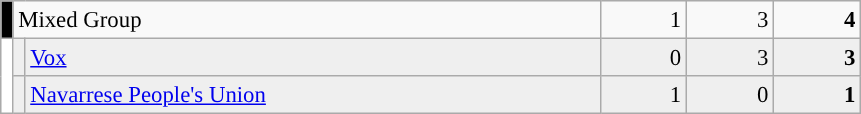<table class="wikitable collapsible collapsed" style="text-align:right; font-size:95%; border:0px; margin-top:-1px; margin-bottom:0;">
<tr>
<td width="1" bgcolor="black"></td>
<th style="text-align:left; font-weight:normal; background:#F9F9F9" colspan="2" width="385">Mixed Group</th>
<td width="50">1</td>
<td width="51">3</td>
<td width="51"><strong>4</strong></td>
</tr>
<tr style="background:#EFEFEF;">
<td style="background:white;" rowspan="2"></td>
<td width="1"></td>
<td align="left"><a href='#'>Vox</a></td>
<td>0</td>
<td>3</td>
<td><strong>3</strong></td>
</tr>
<tr style="background:#EFEFEF;">
<td></td>
<td align="left"><a href='#'>Navarrese People's Union</a></td>
<td>1</td>
<td>0</td>
<td><strong>1</strong></td>
</tr>
</table>
